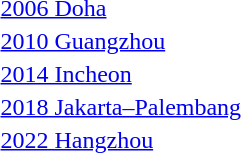<table>
<tr>
<td><a href='#'>2006 Doha</a></td>
<td></td>
<td></td>
<td></td>
</tr>
<tr>
<td><a href='#'>2010 Guangzhou</a></td>
<td></td>
<td></td>
<td></td>
</tr>
<tr>
<td><a href='#'>2014 Incheon</a></td>
<td></td>
<td></td>
<td></td>
</tr>
<tr>
<td><a href='#'>2018 Jakarta–Palembang</a></td>
<td></td>
<td></td>
<td></td>
</tr>
<tr>
<td><a href='#'>2022 Hangzhou</a></td>
<td></td>
<td></td>
<td></td>
</tr>
</table>
